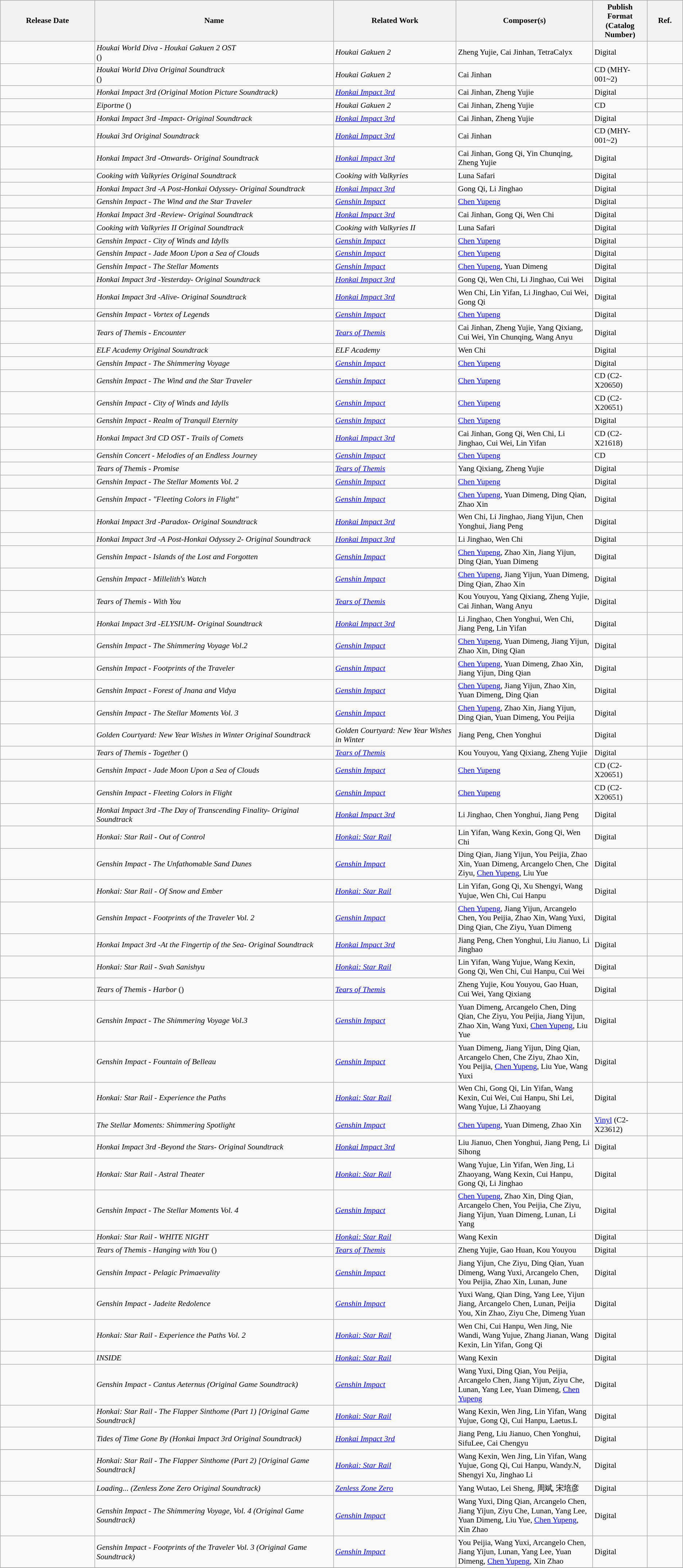<table class="wikitable sortable" style="font-size:90%">
<tr>
<th>Release Date</th>
<th width=35%>Name</th>
<th width=18%>Related Work</th>
<th width=20%>Composer(s)</th>
<th width=8%>Publish Format (Catalog Number)</th>
<th>Ref.</th>
</tr>
<tr>
<td></td>
<td><em>Houkai World Diva - Houkai Gakuen 2 OST</em><br>()</td>
<td><em>Houkai Gakuen 2</em></td>
<td>Zheng Yujie, Cai Jinhan, TetraCalyx</td>
<td>Digital</td>
<td></td>
</tr>
<tr>
<td></td>
<td><em>Houkai World Diva Original Soundtrack</em><br>()</td>
<td><em>Houkai Gakuen 2</em></td>
<td>Cai Jinhan</td>
<td>CD (MHY-001~2)</td>
<td></td>
</tr>
<tr>
<td></td>
<td><em>Honkai Impact 3rd (Original Motion Picture Soundtrack)</em></td>
<td><em><a href='#'>Honkai Impact 3rd</a></em></td>
<td>Cai Jinhan, Zheng Yujie</td>
<td>Digital</td>
<td></td>
</tr>
<tr>
<td></td>
<td><em>Eiportne</em> ()</td>
<td><em>Houkai Gakuen 2</em></td>
<td>Cai Jinhan, Zheng Yujie</td>
<td>CD</td>
<td></td>
</tr>
<tr>
<td></td>
<td><em>Honkai Impact 3rd -Impact- Original Soundtrack</em></td>
<td><em><a href='#'>Honkai Impact 3rd</a></em></td>
<td>Cai Jinhan, Zheng Yujie</td>
<td>Digital</td>
<td></td>
</tr>
<tr>
<td></td>
<td><em>Houkai 3rd Original Soundtrack</em></td>
<td><em><a href='#'>Honkai Impact 3rd</a></em></td>
<td>Cai Jinhan</td>
<td>CD (MHY-001~2)</td>
<td></td>
</tr>
<tr>
<td></td>
<td><em>Honkai Impact 3rd -Onwards- Original Soundtrack</em></td>
<td><em><a href='#'>Honkai Impact 3rd</a></em></td>
<td>Cai Jinhan, Gong Qi, Yin Chunqing, Zheng Yujie</td>
<td>Digital</td>
<td></td>
</tr>
<tr>
<td></td>
<td><em>Cooking with Valkyries Original Soundtrack</em></td>
<td><em>Cooking with Valkyries</em></td>
<td>Luna Safari</td>
<td>Digital</td>
<td></td>
</tr>
<tr>
<td></td>
<td><em>Honkai Impact 3rd -A Post-Honkai Odyssey- Original Soundtrack</em></td>
<td><em><a href='#'>Honkai Impact 3rd</a></em></td>
<td>Gong Qi, Li Jinghao</td>
<td>Digital</td>
<td></td>
</tr>
<tr>
<td></td>
<td><em>Genshin Impact - The Wind and the Star Traveler</em></td>
<td><em><a href='#'>Genshin Impact</a></em></td>
<td><a href='#'>Chen Yupeng</a></td>
<td>Digital</td>
<td></td>
</tr>
<tr>
<td></td>
<td><em>Honkai Impact 3rd -Review- Original Soundtrack</em></td>
<td><em><a href='#'>Honkai Impact 3rd</a></em></td>
<td>Cai Jinhan, Gong Qi, Wen Chi</td>
<td>Digital</td>
<td></td>
</tr>
<tr>
<td></td>
<td><em>Cooking with Valkyries II Original Soundtrack</em></td>
<td><em>Cooking with Valkyries II</em></td>
<td>Luna Safari</td>
<td>Digital</td>
<td></td>
</tr>
<tr>
<td></td>
<td><em>Genshin Impact - City of Winds and Idylls</em></td>
<td><em><a href='#'>Genshin Impact</a></em></td>
<td><a href='#'>Chen Yupeng</a></td>
<td>Digital</td>
<td></td>
</tr>
<tr>
<td></td>
<td><em>Genshin Impact - Jade Moon Upon a Sea of Clouds</em></td>
<td><em><a href='#'>Genshin Impact</a></em></td>
<td><a href='#'>Chen Yupeng</a></td>
<td>Digital</td>
<td></td>
</tr>
<tr>
<td></td>
<td><em>Genshin Impact - The Stellar Moments</em></td>
<td><em><a href='#'>Genshin Impact</a></em></td>
<td><a href='#'>Chen Yupeng</a>, Yuan Dimeng</td>
<td>Digital</td>
<td></td>
</tr>
<tr>
<td></td>
<td><em>Honkai Impact 3rd -Yesterday- Original Soundtrack</em></td>
<td><em><a href='#'>Honkai Impact 3rd</a></em></td>
<td>Gong Qi, Wen Chi, Li Jinghao, Cui Wei</td>
<td>Digital</td>
<td></td>
</tr>
<tr>
<td></td>
<td><em>Honkai Impact 3rd -Alive- Original Soundtrack</em></td>
<td><em><a href='#'>Honkai Impact 3rd</a></em></td>
<td>Wen Chi, Lin Yifan, Li Jinghao, Cui Wei, Gong Qi</td>
<td>Digital</td>
<td></td>
</tr>
<tr>
<td></td>
<td><em>Genshin Impact - Vortex of Legends</em></td>
<td><em><a href='#'>Genshin Impact</a></em></td>
<td><a href='#'>Chen Yupeng</a></td>
<td>Digital</td>
<td></td>
</tr>
<tr>
<td></td>
<td><em>Tears of Themis - Encounter</em></td>
<td><em><a href='#'>Tears of Themis</a></em></td>
<td>Cai Jinhan, Zheng Yujie, Yang Qixiang, Cui Wei, Yin Chunqing, Wang Anyu</td>
<td>Digital</td>
<td></td>
</tr>
<tr>
<td></td>
<td><em>ELF Academy Original Soundtrack</em></td>
<td><em>ELF Academy</em></td>
<td>Wen Chi</td>
<td>Digital</td>
<td></td>
</tr>
<tr>
<td></td>
<td><em>Genshin Impact - The Shimmering Voyage</em></td>
<td><em><a href='#'>Genshin Impact</a></em></td>
<td><a href='#'>Chen Yupeng</a></td>
<td>Digital</td>
<td></td>
</tr>
<tr>
<td></td>
<td><em>Genshin Impact - The Wind and the Star Traveler</em></td>
<td><em><a href='#'>Genshin Impact</a></em></td>
<td><a href='#'>Chen Yupeng</a></td>
<td>CD (C2-X20650)</td>
<td></td>
</tr>
<tr>
<td></td>
<td><em>Genshin Impact - City of Winds and Idylls</em></td>
<td><em><a href='#'>Genshin Impact</a></em></td>
<td><a href='#'>Chen Yupeng</a></td>
<td>CD (C2-X20651)</td>
<td></td>
</tr>
<tr>
<td></td>
<td><em>Genshin Impact - Realm of Tranquil Eternity</em></td>
<td><em><a href='#'>Genshin Impact</a></em></td>
<td><a href='#'>Chen Yupeng</a></td>
<td>Digital</td>
<td></td>
</tr>
<tr>
<td></td>
<td><em>Honkai Impact 3rd CD OST - Trails of Comets</em></td>
<td><em><a href='#'>Honkai Impact 3rd</a></em></td>
<td>Cai Jinhan, Gong Qi, Wen Chi, Li Jinghao, Cui Wei, Lin Yifan</td>
<td>CD (C2-X21618)</td>
<td></td>
</tr>
<tr>
<td></td>
<td><em>Genshin Concert - Melodies of an Endless Journey</em></td>
<td><em><a href='#'>Genshin Impact</a></em></td>
<td><a href='#'>Chen Yupeng</a></td>
<td>CD</td>
<td></td>
</tr>
<tr>
<td></td>
<td><em>Tears of Themis - Promise</em></td>
<td><em><a href='#'>Tears of Themis</a></em></td>
<td>Yang Qixiang, Zheng Yujie</td>
<td>Digital</td>
<td></td>
</tr>
<tr>
<td></td>
<td><em>Genshin Impact - The Stellar Moments Vol. 2</em></td>
<td><em><a href='#'>Genshin Impact</a></em></td>
<td><a href='#'>Chen Yupeng</a></td>
<td>Digital</td>
<td></td>
</tr>
<tr>
<td></td>
<td><em>Genshin Impact - "Fleeting Colors in Flight"</em></td>
<td><em><a href='#'>Genshin Impact</a></em></td>
<td><a href='#'>Chen Yupeng</a>, Yuan Dimeng, Ding Qian, Zhao Xin</td>
<td>Digital</td>
<td></td>
</tr>
<tr>
<td></td>
<td><em>Honkai Impact 3rd -Paradox- Original Soundtrack</em></td>
<td><em><a href='#'>Honkai Impact 3rd</a></em></td>
<td>Wen Chi, Li Jinghao, Jiang Yijun, Chen Yonghui, Jiang Peng</td>
<td>Digital</td>
<td></td>
</tr>
<tr>
<td></td>
<td><em>Honkai Impact 3rd -A Post-Honkai Odyssey 2- Original Soundtrack</em></td>
<td><em><a href='#'>Honkai Impact 3rd</a></em></td>
<td>Li Jinghao, Wen Chi</td>
<td>Digital</td>
<td></td>
</tr>
<tr>
<td></td>
<td><em>Genshin Impact - Islands of the Lost and Forgotten</em></td>
<td><em><a href='#'>Genshin Impact</a></em></td>
<td><a href='#'>Chen Yupeng</a>, Zhao Xin, Jiang Yijun, Ding Qian, Yuan Dimeng</td>
<td>Digital</td>
<td></td>
</tr>
<tr>
<td></td>
<td><em>Genshin Impact - Millelith's Watch</em></td>
<td><em><a href='#'>Genshin Impact</a></em></td>
<td><a href='#'>Chen Yupeng</a>, Jiang Yijun, Yuan Dimeng, Ding Qian, Zhao Xin</td>
<td>Digital</td>
<td></td>
</tr>
<tr>
<td></td>
<td><em>Tears of Themis - With You</em></td>
<td><em><a href='#'>Tears of Themis</a></em></td>
<td>Kou Youyou, Yang Qixiang, Zheng Yujie, Cai Jinhan, Wang Anyu</td>
<td>Digital</td>
<td></td>
</tr>
<tr>
<td></td>
<td><em>Honkai Impact 3rd -ELYSIUM- Original Soundtrack</em></td>
<td><em><a href='#'>Honkai Impact 3rd</a></em></td>
<td>Li Jinghao, Chen Yonghui, Wen Chi, Jiang Peng, Lin Yifan</td>
<td>Digital</td>
<td></td>
</tr>
<tr>
<td></td>
<td><em>Genshin Impact - The Shimmering Voyage Vol.2</em></td>
<td><em><a href='#'>Genshin Impact</a></em></td>
<td><a href='#'>Chen Yupeng</a>, Yuan Dimeng, Jiang Yijun, Zhao Xin, Ding Qian</td>
<td>Digital</td>
<td></td>
</tr>
<tr>
<td></td>
<td><em>Genshin Impact - Footprints of the Traveler</em></td>
<td><em><a href='#'>Genshin Impact</a></em></td>
<td><a href='#'>Chen Yupeng</a>, Yuan Dimeng, Zhao Xin, Jiang Yijun, Ding Qian</td>
<td>Digital</td>
<td></td>
</tr>
<tr>
<td></td>
<td><em>Genshin Impact - Forest of Jnana and Vidya</em></td>
<td><em><a href='#'>Genshin Impact</a></em></td>
<td><a href='#'>Chen Yupeng</a>, Jiang Yijun, Zhao Xin, Yuan Dimeng, Ding Qian</td>
<td>Digital</td>
<td></td>
</tr>
<tr>
<td></td>
<td><em>Genshin Impact - The Stellar Moments Vol. 3</em></td>
<td><em><a href='#'>Genshin Impact</a></em></td>
<td><a href='#'>Chen Yupeng</a>, Zhao Xin, Jiang Yijun, Ding Qian, Yuan Dimeng, You Peijia</td>
<td>Digital</td>
<td></td>
</tr>
<tr>
<td></td>
<td><em>Golden Courtyard: New Year Wishes in Winter Original Soundtrack</em></td>
<td><em>Golden Courtyard: New Year Wishes in Winter</em></td>
<td>Jiang Peng, Chen Yonghui</td>
<td>Digital</td>
<td></td>
</tr>
<tr>
<td></td>
<td><em>Tears of Themis - Together</em> ()</td>
<td><em><a href='#'>Tears of Themis</a></em></td>
<td>Kou Youyou, Yang Qixiang, Zheng Yujie</td>
<td>Digital</td>
<td></td>
</tr>
<tr>
<td></td>
<td><em>Genshin Impact - Jade Moon Upon a Sea of Clouds</em></td>
<td><em><a href='#'>Genshin Impact</a></em></td>
<td><a href='#'>Chen Yupeng</a></td>
<td>CD (C2-X20651)</td>
<td></td>
</tr>
<tr>
<td></td>
<td><em>Genshin Impact - Fleeting Colors in Flight</em></td>
<td><em><a href='#'>Genshin Impact</a></em></td>
<td><a href='#'>Chen Yupeng</a></td>
<td>CD (C2-X20651)</td>
<td></td>
</tr>
<tr>
<td></td>
<td><em>Honkai Impact 3rd -The Day of Transcending Finality- Original Soundtrack</em></td>
<td><em><a href='#'>Honkai Impact 3rd</a></em></td>
<td>Li Jinghao, Chen Yonghui, Jiang Peng</td>
<td>Digital</td>
<td></td>
</tr>
<tr>
<td></td>
<td><em>Honkai: Star Rail - Out of Control</em></td>
<td><em><a href='#'>Honkai: Star Rail</a></em></td>
<td>Lin Yifan, Wang Kexin, Gong Qi, Wen Chi</td>
<td>Digital</td>
<td></td>
</tr>
<tr>
<td></td>
<td><em>Genshin Impact - The Unfathomable Sand Dunes</em></td>
<td><em><a href='#'>Genshin Impact</a></em></td>
<td>Ding Qian, Jiang Yijun, You Peijia, Zhao Xin, Yuan Dimeng, Arcangelo Chen, Che Ziyu, <a href='#'>Chen Yupeng</a>, Liu Yue</td>
<td>Digital</td>
<td></td>
</tr>
<tr>
<td></td>
<td><em>Honkai: Star Rail - Of Snow and Ember</em></td>
<td><em><a href='#'>Honkai: Star Rail</a></em></td>
<td>Lin Yifan, Gong Qi, Xu Shengyi, Wang Yujue, Wen Chi, Cui Hanpu</td>
<td>Digital</td>
<td></td>
</tr>
<tr>
<td></td>
<td><em>Genshin Impact - Footprints of the Traveler Vol. 2</em></td>
<td><em><a href='#'>Genshin Impact</a></em></td>
<td><a href='#'>Chen Yupeng</a>, Jiang Yijun, Arcangelo Chen, You Peijia, Zhao Xin, Wang Yuxi, Ding Qian, Che Ziyu, Yuan Dimeng</td>
<td>Digital</td>
<td></td>
</tr>
<tr>
<td></td>
<td><em>Honkai Impact 3rd -At the Fingertip of the Sea- Original Soundtrack</em></td>
<td><em><a href='#'>Honkai Impact 3rd</a></em></td>
<td>Jiang Peng, Chen Yonghui, Liu Jianuo, Li Jinghao</td>
<td>Digital</td>
<td></td>
</tr>
<tr>
<td></td>
<td><em>Honkai: Star Rail - Svah Sanishyu</em></td>
<td><em><a href='#'>Honkai: Star Rail</a></em></td>
<td>Lin Yifan, Wang Yujue, Wang Kexin, Gong Qi, Wen Chi, Cui Hanpu, Cui Wei</td>
<td>Digital</td>
<td></td>
</tr>
<tr>
<td></td>
<td><em>Tears of Themis - Harbor</em> ()</td>
<td><em><a href='#'>Tears of Themis</a></em></td>
<td>Zheng Yujie, Kou Youyou, Gao Huan, Cui Wei, Yang Qixiang</td>
<td>Digital</td>
<td></td>
</tr>
<tr>
<td></td>
<td><em>Genshin Impact - The Shimmering Voyage Vol.3</em></td>
<td><em><a href='#'>Genshin Impact</a></em></td>
<td>Yuan Dimeng, Arcangelo Chen, Ding Qian, Che Ziyu, You Peijia, Jiang Yijun, Zhao Xin, Wang Yuxi, <a href='#'>Chen Yupeng</a>, Liu Yue</td>
<td>Digital</td>
<td></td>
</tr>
<tr>
<td></td>
<td><em>Genshin Impact - Fountain of Belleau</em></td>
<td><em><a href='#'>Genshin Impact</a></em></td>
<td>Yuan Dimeng, Jiang Yijun, Ding Qian, Arcangelo Chen, Che Ziyu, Zhao Xin, You Peijia, <a href='#'>Chen Yupeng</a>, Liu Yue, Wang Yuxi</td>
<td>Digital</td>
<td></td>
</tr>
<tr>
<td></td>
<td><em>Honkai: Star Rail - Experience the Paths</em></td>
<td><em><a href='#'>Honkai: Star Rail</a></em></td>
<td>Wen Chi, Gong Qi, Lin Yifan, Wang Kexin, Cui Wei, Cui Hanpu, Shi Lei, Wang Yujue, Li Zhaoyang</td>
<td>Digital</td>
<td></td>
</tr>
<tr>
<td></td>
<td><em>The Stellar Moments: Shimmering Spotlight</em></td>
<td><em><a href='#'>Genshin Impact</a></em></td>
<td><a href='#'>Chen Yupeng</a>, Yuan Dimeng, Zhao Xin</td>
<td><a href='#'>Vinyl</a> (C2-X23612)</td>
<td></td>
</tr>
<tr>
<td></td>
<td><em>Honkai Impact 3rd -Beyond the Stars- Original Soundtrack</em></td>
<td><em><a href='#'>Honkai Impact 3rd</a></em></td>
<td>Liu Jianuo, Chen Yonghui, Jiang Peng, Li Sihong</td>
<td>Digital</td>
<td></td>
</tr>
<tr>
<td></td>
<td><em>Honkai: Star Rail - Astral Theater</em></td>
<td><em><a href='#'>Honkai: Star Rail</a></em></td>
<td>Wang Yujue, Lin Yifan, Wen Jing, Li Zhaoyang, Wang Kexin, Cui Hanpu, Gong Qi, Li Jinghao</td>
<td>Digital</td>
<td></td>
</tr>
<tr>
<td></td>
<td><em>Genshin Impact - The Stellar Moments Vol. 4</em></td>
<td><em><a href='#'>Genshin Impact</a></em></td>
<td><a href='#'>Chen Yupeng</a>, Zhao Xin, Ding Qian, Arcangelo Chen, You Peijia, Che Ziyu, Jiang Yijun, Yuan Dimeng, Lunan, Li Yang</td>
<td>Digital</td>
<td></td>
</tr>
<tr>
<td></td>
<td><em>Honkai: Star Rail - WHITE NIGHT</em></td>
<td><em><a href='#'>Honkai: Star Rail</a></em></td>
<td>Wang Kexin</td>
<td>Digital</td>
<td></td>
</tr>
<tr>
<td></td>
<td><em>Tears of Themis - Hanging with You</em> ()</td>
<td><em><a href='#'>Tears of Themis</a></em></td>
<td>Zheng Yujie, Gao Huan, Kou Youyou</td>
<td>Digital</td>
<td></td>
</tr>
<tr>
<td></td>
<td><em>Genshin Impact - Pelagic Primaevality</em></td>
<td><em><a href='#'>Genshin Impact</a></em></td>
<td>Jiang Yijun, Che Ziyu, Ding Qian, Yuan Dimeng, Wang Yuxi, Arcangelo Chen, You Peijia, Zhao Xin, Lunan, June</td>
<td>Digital</td>
<td></td>
</tr>
<tr>
<td></td>
<td><em>Genshin Impact - Jadeite Redolence</em></td>
<td><em><a href='#'>Genshin Impact</a></em></td>
<td>Yuxi Wang, Qian Ding, Yang Lee, Yijun Jiang, Arcangelo Chen, Lunan, Peijia You, Xin Zhao, Ziyu Che, Dimeng Yuan</td>
<td>Digital</td>
<td></td>
</tr>
<tr>
<td></td>
<td><em>Honkai: Star Rail - Experience the Paths Vol. 2</em></td>
<td><em><a href='#'>Honkai: Star Rail</a></em></td>
<td>Wen Chi, Cui Hanpu, Wen Jing, Nie Wandi, Wang Yujue, Zhang Jianan, Wang Kexin, Lin Yifan, Gong Qi</td>
<td>Digital</td>
<td></td>
</tr>
<tr>
<td></td>
<td><em>INSIDE</em></td>
<td><em><a href='#'>Honkai: Star Rail</a></em></td>
<td>Wang Kexin</td>
<td>Digital</td>
<td></td>
</tr>
<tr>
<td></td>
<td><em>Genshin Impact - Cantus Aeternus (Original Game Soundtrack)</em></td>
<td><em><a href='#'>Genshin Impact</a></em></td>
<td>Wang Yuxi,  Ding Qian, You Peijia, Arcangelo Chen, Jiang Yijun, Ziyu Che, Lunan, Yang Lee, Yuan Dimeng, <a href='#'>Chen Yupeng</a></td>
<td>Digital</td>
<td></td>
</tr>
<tr>
<td></td>
<td><em>Honkai: Star Rail - The Flapper Sinthome (Part 1) [Original Game Soundtrack]</em></td>
<td><em><a href='#'>Honkai: Star Rail</a></em></td>
<td>Wang Kexin, Wen Jing, Lin Yifan, Wang Yujue, Gong Qi, Cui Hanpu, Laetus.L</td>
<td>Digital</td>
<td></td>
</tr>
<tr>
<td></td>
<td><em>Tides of Time Gone By (Honkai Impact 3rd Original Soundtrack)</em></td>
<td><em><a href='#'>Honkai Impact 3rd</a></em></td>
<td>Jiang Peng, Liu Jianuo, Chen Yonghui, SifuLee, Cai Chengyu</td>
<td>Digital</td>
<td></td>
</tr>
<tr>
</tr>
<tr>
<td></td>
<td><em>Honkai: Star Rail - The Flapper Sinthome (Part 2) [Original Game Soundtrack]</em></td>
<td><em><a href='#'>Honkai: Star Rail</a></em></td>
<td>Wang Kexin, Wen Jing, Lin Yifan, Wang Yujue, Gong Qi, Cui Hanpu, Wandy.N, Shengyi Xu, Jinghao Li</td>
<td>Digital</td>
<td></td>
</tr>
<tr>
<td></td>
<td><em>Loading... (Zenless Zone Zero Original Soundtrack)</em></td>
<td><em><a href='#'>Zenless Zone Zero</a></em></td>
<td>Yang Wutao, Lei Sheng, 周斌, 宋培彦</td>
<td>Digital</td>
<td></td>
</tr>
<tr>
<td></td>
<td><em>Genshin Impact - The Shimmering Voyage, Vol. 4 (Original Game Soundtrack)</em></td>
<td><em><a href='#'>Genshin Impact</a></em></td>
<td>Wang Yuxi, Ding Qian, Arcangelo Chen, Jiang Yijun, Ziyu Che, Lunan, Yang Lee, Yuan Dimeng, Liu Yue, <a href='#'>Chen Yupeng</a>, Xin Zhao</td>
<td>Digital</td>
<td></td>
</tr>
<tr>
<td></td>
<td><em>Genshin Impact - Footprints of the Traveler Vol. 3 (Original Game Soundtrack)</em></td>
<td><em><a href='#'>Genshin Impact</a></em></td>
<td>You Peijia, Wang Yuxi, Arcangelo Chen, Jiang Yijun, Lunan, Yang Lee, Yuan Dimeng, <a href='#'>Chen Yupeng</a>, Xin Zhao</td>
<td>Digital</td>
<td></td>
</tr>
<tr>
</tr>
</table>
